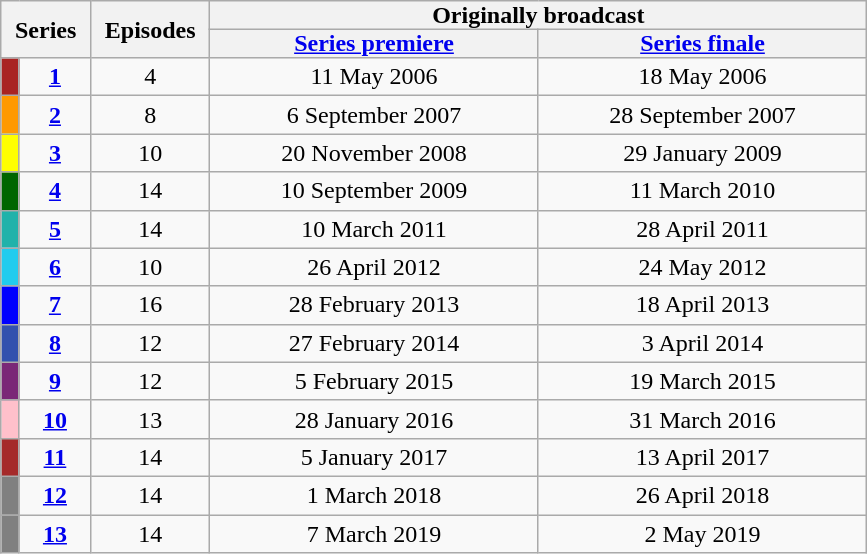<table class="wikitable plainrowheaders" style="text-align: center;">
<tr>
<th scope="col" style="padding: 0 9px;" colspan="2" rowspan="2">Series</th>
<th scope="col" style="padding: 0 9px;" rowspan="2">Episodes</th>
<th scope="col" style="padding: 0 9px;" colspan="2">Originally broadcast</th>
</tr>
<tr>
<th scope="col" style="padding: 0 9px; width:200px;"><a href='#'>Series premiere</a></th>
<th scope="col" style="padding: 0 9px; width:200px;"><a href='#'>Series finale</a></th>
</tr>
<tr>
<td scope="row" style="background:#A92422; width:5px;; height:10px;"></td>
<td><strong><a href='#'>1</a></strong></td>
<td>4</td>
<td style="padding: 0 8px;">11 May 2006</td>
<td style="padding: 0 8px;">18 May 2006</td>
</tr>
<tr>
<td scope="row" style="background:#f90; height:10px;"></td>
<td><strong><a href='#'>2</a></strong></td>
<td>8</td>
<td style="padding: 0 8px;">6 September 2007</td>
<td style="padding: 0 8px;">28 September 2007</td>
</tr>
<tr>
<td scope="row" style="background:#ff0; height:10px;"></td>
<td><strong><a href='#'>3</a></strong></td>
<td>10</td>
<td style="padding: 0 8px;">20 November 2008</td>
<td style="padding: 0 8px;">29 January 2009</td>
</tr>
<tr>
<td scope="row" style="background:#060; height:10px;"></td>
<td><strong><a href='#'>4</a></strong></td>
<td>14</td>
<td style="padding: 0 8px;">10 September 2009</td>
<td style="padding: 0 8px;">11 March 2010</td>
</tr>
<tr>
<td scope="row"  style="background:#20b2aa; height:10px;"></td>
<td><strong><a href='#'>5</a></strong></td>
<td>14</td>
<td style="padding: 0 8px;">10 March 2011</td>
<td style="padding: 0 8px;">28 April 2011</td>
</tr>
<tr>
<td scope="row"  style="background:#20ccee; height:10px;"></td>
<td><strong><a href='#'>6</a></strong></td>
<td>10</td>
<td style="padding: 0 8px;">26 April 2012</td>
<td style="padding: 0 8px;">24 May 2012</td>
</tr>
<tr>
<td scope="row"  style="background:Blue; height:10px;"></td>
<td><strong><a href='#'>7</a></strong></td>
<td>16</td>
<td style="padding: 0 8px;">28 February 2013</td>
<td style="padding: 0 8px;">18 April 2013</td>
</tr>
<tr>
<td scope="row"  style="background:#3251AE; height:10px;"></td>
<td><strong><a href='#'>8</a></strong></td>
<td>12</td>
<td style="padding: 0 8px;">27 February 2014</td>
<td style="padding: 0 8px;">3 April 2014</td>
</tr>
<tr>
<td scope="row"  style="background:#7a2777; height:10px;"></td>
<td><strong><a href='#'>9</a></strong></td>
<td>12</td>
<td style="padding: 0 8px;">5 February 2015</td>
<td style="padding: 0 8px;">19 March 2015</td>
</tr>
<tr>
<td scope="row"  style="background:Pink; height:10px;"></td>
<td><strong><a href='#'>10</a></strong></td>
<td>13</td>
<td style="padding: 0 8px;">28 January 2016</td>
<td style="padding: 0 8px;">31 March 2016</td>
</tr>
<tr>
<td scope="row"  style="background:Brown; height:10px;"></td>
<td><strong><a href='#'>11</a></strong></td>
<td>14</td>
<td style="padding: 0 8px;">5 January 2017</td>
<td style="padding: 0 8px;">13 April 2017</td>
</tr>
<tr>
<td scope="row"  style="background:Gray; height:10px;"></td>
<td><strong><a href='#'>12</a></strong></td>
<td>14</td>
<td style="padding: 0 8px;">1 March 2018</td>
<td style="padding: 0 8px;">26 April 2018</td>
</tr>
<tr>
<td scope="row"  style="background:Gray; height:10px;"></td>
<td><strong><a href='#'>13</a></strong></td>
<td>14</td>
<td style="padding: 0 8px;">7 March 2019</td>
<td style="padding: 0 8px;">2 May 2019</td>
</tr>
</table>
